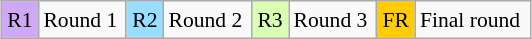<table class="wikitable" style="margin:0.5em auto; font-size:90%; line-height:1.25em;" width=28%;>
<tr>
<td style="background-color:#D0A9F5;text-align:center;">R1</td>
<td>Round 1</td>
<td style="background-color:#97DEFF;text-align:center;">R2</td>
<td>Round 2</td>
<td style="background-color:#D9FFB2;text-align:center;">R3</td>
<td>Round 3</td>
<td style="background-color:#ffcc00;text-align:center;">FR</td>
<td>Final round</td>
</tr>
</table>
